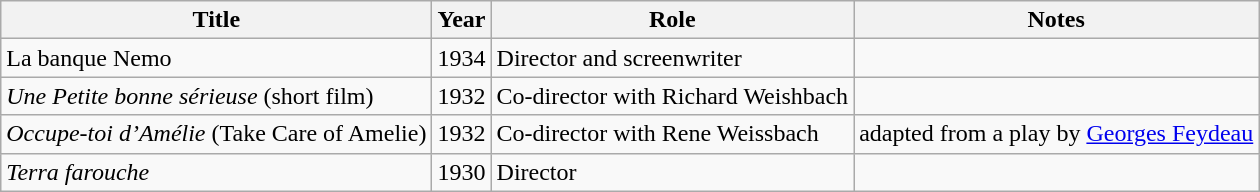<table class="wikitable">
<tr>
<th>Title</th>
<th>Year</th>
<th>Role</th>
<th>Notes</th>
</tr>
<tr>
<td>La banque Nemo</td>
<td>1934</td>
<td>Director and screenwriter</td>
<td></td>
</tr>
<tr>
<td><em>Une Petite bonne sérieuse</em> (short film)</td>
<td>1932</td>
<td>Co-director with Richard Weishbach</td>
<td></td>
</tr>
<tr>
<td><em>Occupe-toi d’Amélie</em> (Take Care of Amelie)</td>
<td>1932</td>
<td>Co-director with Rene Weissbach</td>
<td>adapted from a play by <a href='#'>Georges Feydeau</a></td>
</tr>
<tr>
<td><em>Terra farouche</em></td>
<td>1930</td>
<td>Director</td>
<td></td>
</tr>
</table>
